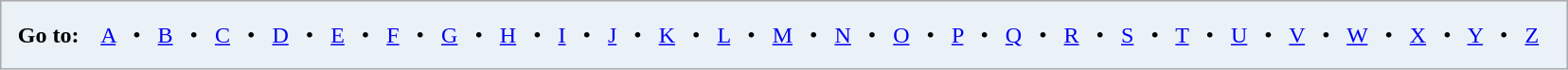<table class=wikitable style="margin-left: auto; margin-right: auto; border: none; background: #eaf2f8;">
<tr style="height: 3em;">
<td align=center>  <strong>Go to:</strong>    <a href='#'>A</a>   •   <a href='#'>B</a>   •   <a href='#'>C</a>   •   <a href='#'>D</a>   •   <a href='#'>E</a>   •   <a href='#'>F</a>   •   <a href='#'>G</a>   •   <a href='#'>H</a>   •   <a href='#'>I</a>   •   <a href='#'>J</a>   •   <a href='#'>K</a>   •   <a href='#'>L</a>   •   <a href='#'>M</a>   •   <a href='#'>N</a>   •   <a href='#'>O</a>   •   <a href='#'>P</a>   •   <a href='#'>Q</a>   •   <a href='#'>R</a>   •   <a href='#'>S</a>   •   <a href='#'>T</a>   •   <a href='#'>U</a>   •   <a href='#'>V</a>   •   <a href='#'>W</a>   •   <a href='#'>X</a>   •   <a href='#'>Y</a>   •   <a href='#'>Z</a>     </td>
</tr>
</table>
